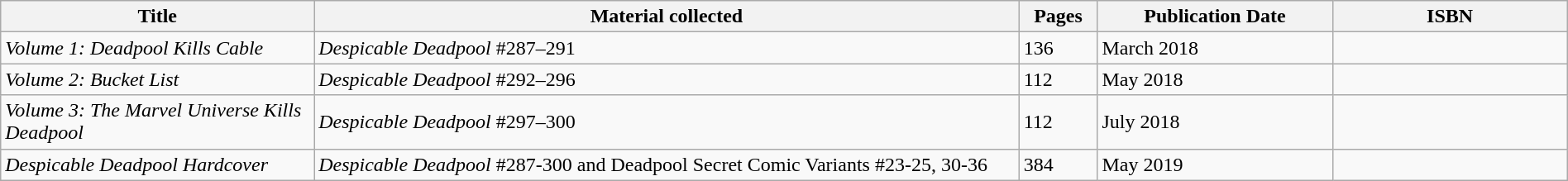<table class="wikitable" style="text-align:left;" width="100%">
<tr>
<th width="20%">Title</th>
<th width=45%>Material collected</th>
<th width=5%>Pages</th>
<th width="15%">Publication Date</th>
<th width="15%">ISBN</th>
</tr>
<tr>
<td><em>Volume 1: Deadpool Kills Cable</em></td>
<td><em>Despicable Deadpool</em> #287–291</td>
<td>136</td>
<td>March 2018</td>
<td></td>
</tr>
<tr>
<td><em>Volume 2: Bucket List</em></td>
<td><em>Despicable Deadpool</em> #292–296</td>
<td>112</td>
<td>May 2018</td>
<td></td>
</tr>
<tr>
<td><em>Volume 3: The Marvel Universe Kills Deadpool</em></td>
<td><em>Despicable Deadpool</em> #297–300</td>
<td>112</td>
<td>July 2018</td>
<td></td>
</tr>
<tr>
<td><em>Despicable Deadpool Hardcover</em></td>
<td><em>Despicable Deadpool</em> #287-300 and Deadpool Secret Comic Variants #23-25, 30-36</td>
<td>384</td>
<td>May 2019</td>
<td></td>
</tr>
</table>
